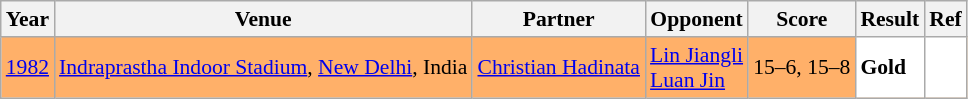<table class="sortable wikitable" style="font-size: 90%;">
<tr>
<th>Year</th>
<th>Venue</th>
<th>Partner</th>
<th>Opponent</th>
<th>Score</th>
<th>Result</th>
<th>Ref</th>
</tr>
<tr style="background:#FFB069">
<td align="center"><a href='#'>1982</a></td>
<td align="left"><a href='#'>Indraprastha Indoor Stadium</a>, <a href='#'>New Delhi</a>, India</td>
<td align="left"> <a href='#'>Christian Hadinata</a></td>
<td align="left"> <a href='#'>Lin Jiangli</a><br> <a href='#'>Luan Jin</a></td>
<td align="left">15–6, 15–8</td>
<td style="text-align:left; background:white"> <strong>Gold</strong></td>
<td style="text-align:center; background:white"></td>
</tr>
</table>
